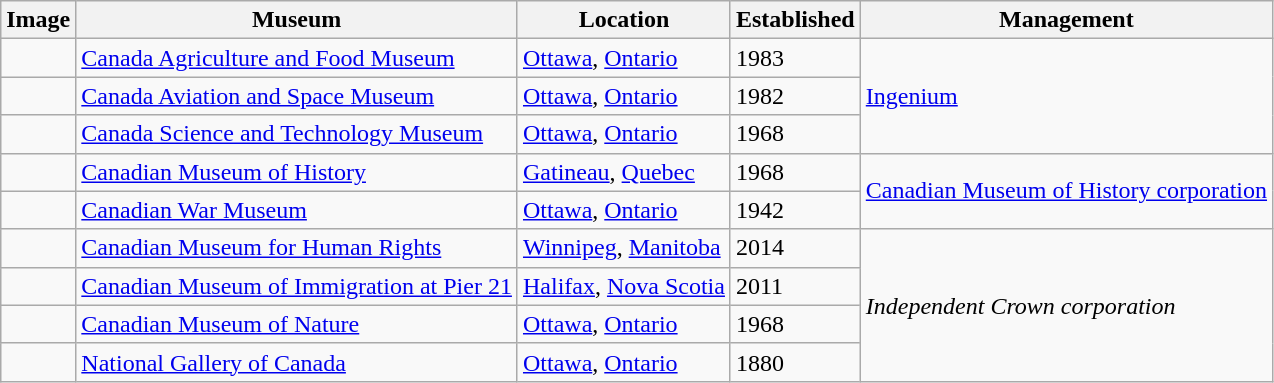<table class="wikitable sortable">
<tr>
<th>Image</th>
<th>Museum</th>
<th>Location</th>
<th>Established</th>
<th>Management</th>
</tr>
<tr>
<td></td>
<td><a href='#'>Canada Agriculture and Food Museum</a></td>
<td><a href='#'>Ottawa</a>, <a href='#'>Ontario</a></td>
<td>1983</td>
<td rowspan=3><a href='#'>Ingenium</a></td>
</tr>
<tr>
<td></td>
<td><a href='#'>Canada Aviation and Space Museum</a></td>
<td><a href='#'>Ottawa</a>, <a href='#'>Ontario</a></td>
<td>1982</td>
</tr>
<tr>
<td></td>
<td><a href='#'>Canada Science and Technology Museum</a></td>
<td><a href='#'>Ottawa</a>, <a href='#'>Ontario</a></td>
<td>1968</td>
</tr>
<tr>
<td></td>
<td><a href='#'>Canadian Museum of History</a></td>
<td><a href='#'>Gatineau</a>, <a href='#'>Quebec</a></td>
<td>1968</td>
<td rowspan=2><a href='#'>Canadian Museum of History corporation</a></td>
</tr>
<tr>
<td></td>
<td><a href='#'>Canadian War Museum</a></td>
<td><a href='#'>Ottawa</a>, <a href='#'>Ontario</a></td>
<td>1942</td>
</tr>
<tr>
<td></td>
<td><a href='#'>Canadian Museum for Human Rights</a></td>
<td><a href='#'>Winnipeg</a>, <a href='#'>Manitoba</a></td>
<td>2014</td>
<td rowspan=4><em>Independent Crown corporation</em></td>
</tr>
<tr>
<td></td>
<td><a href='#'>Canadian Museum of Immigration at Pier 21</a></td>
<td><a href='#'>Halifax</a>, <a href='#'>Nova Scotia</a></td>
<td>2011</td>
</tr>
<tr>
<td></td>
<td><a href='#'>Canadian Museum of Nature</a></td>
<td><a href='#'>Ottawa</a>, <a href='#'>Ontario</a></td>
<td>1968</td>
</tr>
<tr>
<td></td>
<td><a href='#'>National Gallery of Canada</a></td>
<td><a href='#'>Ottawa</a>, <a href='#'>Ontario</a></td>
<td>1880</td>
</tr>
</table>
